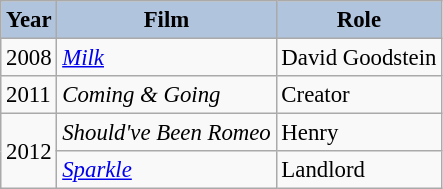<table class="wikitable" style="font-size:95%;">
<tr>
<th style="background:#B0C4DE;">Year</th>
<th style="background:#B0C4DE;">Film</th>
<th style="background:#B0C4DE;">Role</th>
</tr>
<tr>
<td>2008</td>
<td><em><a href='#'>Milk</a></em></td>
<td>David Goodstein</td>
</tr>
<tr>
<td>2011</td>
<td><em>Coming & Going</em></td>
<td>Creator</td>
</tr>
<tr>
<td rowspan=2>2012</td>
<td><em>Should've Been Romeo</em></td>
<td>Henry</td>
</tr>
<tr>
<td><em><a href='#'>Sparkle</a></em></td>
<td>Landlord</td>
</tr>
</table>
